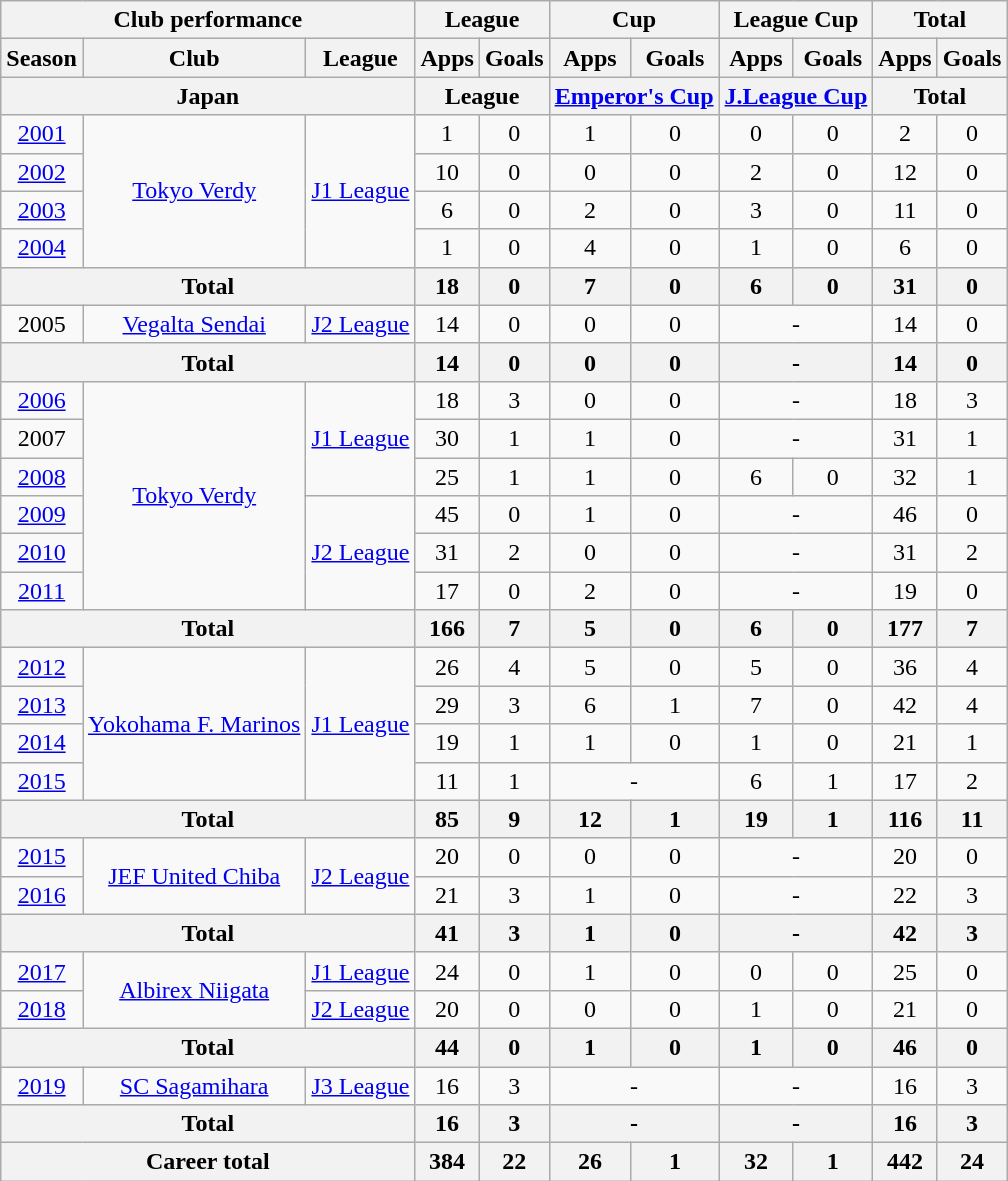<table class="wikitable" style="text-align:center;">
<tr>
<th colspan=3>Club performance</th>
<th colspan=2>League</th>
<th colspan=2>Cup</th>
<th colspan=2>League Cup</th>
<th colspan=2>Total</th>
</tr>
<tr>
<th>Season</th>
<th>Club</th>
<th>League</th>
<th>Apps</th>
<th>Goals</th>
<th>Apps</th>
<th>Goals</th>
<th>Apps</th>
<th>Goals</th>
<th>Apps</th>
<th>Goals</th>
</tr>
<tr>
<th colspan=3>Japan</th>
<th colspan=2>League</th>
<th colspan=2><a href='#'>Emperor's Cup</a></th>
<th colspan=2><a href='#'>J.League Cup</a></th>
<th colspan=2>Total</th>
</tr>
<tr>
<td><a href='#'>2001</a></td>
<td rowspan="4"><a href='#'>Tokyo Verdy</a></td>
<td rowspan="4"><a href='#'>J1 League</a></td>
<td>1</td>
<td>0</td>
<td>1</td>
<td>0</td>
<td>0</td>
<td>0</td>
<td>2</td>
<td>0</td>
</tr>
<tr>
<td><a href='#'>2002</a></td>
<td>10</td>
<td>0</td>
<td>0</td>
<td>0</td>
<td>2</td>
<td>0</td>
<td>12</td>
<td>0</td>
</tr>
<tr>
<td><a href='#'>2003</a></td>
<td>6</td>
<td>0</td>
<td>2</td>
<td>0</td>
<td>3</td>
<td>0</td>
<td>11</td>
<td>0</td>
</tr>
<tr>
<td><a href='#'>2004</a></td>
<td>1</td>
<td>0</td>
<td>4</td>
<td>0</td>
<td>1</td>
<td>0</td>
<td>6</td>
<td>0</td>
</tr>
<tr>
<th colspan="3">Total</th>
<th>18</th>
<th>0</th>
<th>7</th>
<th>0</th>
<th>6</th>
<th>0</th>
<th>31</th>
<th>0</th>
</tr>
<tr>
<td>2005</td>
<td><a href='#'>Vegalta Sendai</a></td>
<td><a href='#'>J2 League</a></td>
<td>14</td>
<td>0</td>
<td>0</td>
<td>0</td>
<td colspan="2">-</td>
<td>14</td>
<td>0</td>
</tr>
<tr>
<th colspan="3">Total</th>
<th>14</th>
<th>0</th>
<th>0</th>
<th>0</th>
<th colspan="2">-</th>
<th>14</th>
<th>0</th>
</tr>
<tr>
<td><a href='#'>2006</a></td>
<td rowspan="6"><a href='#'>Tokyo Verdy</a></td>
<td rowspan="3"><a href='#'>J1 League</a></td>
<td>18</td>
<td>3</td>
<td>0</td>
<td>0</td>
<td colspan="2">-</td>
<td>18</td>
<td>3</td>
</tr>
<tr>
<td>2007</td>
<td>30</td>
<td>1</td>
<td>1</td>
<td>0</td>
<td colspan="2">-</td>
<td>31</td>
<td>1</td>
</tr>
<tr>
<td><a href='#'>2008</a></td>
<td>25</td>
<td>1</td>
<td>1</td>
<td>0</td>
<td>6</td>
<td>0</td>
<td>32</td>
<td>1</td>
</tr>
<tr>
<td><a href='#'>2009</a></td>
<td rowspan="3"><a href='#'>J2 League</a></td>
<td>45</td>
<td>0</td>
<td>1</td>
<td>0</td>
<td colspan="2">-</td>
<td>46</td>
<td>0</td>
</tr>
<tr>
<td><a href='#'>2010</a></td>
<td>31</td>
<td>2</td>
<td>0</td>
<td>0</td>
<td colspan="2">-</td>
<td>31</td>
<td>2</td>
</tr>
<tr>
<td><a href='#'>2011</a></td>
<td>17</td>
<td>0</td>
<td>2</td>
<td>0</td>
<td colspan="2">-</td>
<td>19</td>
<td>0</td>
</tr>
<tr>
<th colspan="3">Total</th>
<th>166</th>
<th>7</th>
<th>5</th>
<th>0</th>
<th>6</th>
<th>0</th>
<th>177</th>
<th>7</th>
</tr>
<tr>
<td><a href='#'>2012</a></td>
<td rowspan="4"><a href='#'>Yokohama F. Marinos</a></td>
<td rowspan="4"><a href='#'>J1 League</a></td>
<td>26</td>
<td>4</td>
<td>5</td>
<td>0</td>
<td>5</td>
<td>0</td>
<td>36</td>
<td>4</td>
</tr>
<tr>
<td><a href='#'>2013</a></td>
<td>29</td>
<td>3</td>
<td>6</td>
<td>1</td>
<td>7</td>
<td>0</td>
<td>42</td>
<td>4</td>
</tr>
<tr>
<td><a href='#'>2014</a></td>
<td>19</td>
<td>1</td>
<td>1</td>
<td>0</td>
<td>1</td>
<td>0</td>
<td>21</td>
<td>1</td>
</tr>
<tr>
<td><a href='#'>2015</a></td>
<td>11</td>
<td>1</td>
<td colspan="2">-</td>
<td>6</td>
<td>1</td>
<td>17</td>
<td>2</td>
</tr>
<tr>
<th colspan="3">Total</th>
<th>85</th>
<th>9</th>
<th>12</th>
<th>1</th>
<th>19</th>
<th>1</th>
<th>116</th>
<th>11</th>
</tr>
<tr>
<td><a href='#'>2015</a></td>
<td rowspan="2"><a href='#'>JEF United Chiba</a></td>
<td rowspan="2"><a href='#'>J2 League</a></td>
<td>20</td>
<td>0</td>
<td>0</td>
<td>0</td>
<td colspan="2">-</td>
<td>20</td>
<td>0</td>
</tr>
<tr>
<td><a href='#'>2016</a></td>
<td>21</td>
<td>3</td>
<td>1</td>
<td>0</td>
<td colspan="2">-</td>
<td>22</td>
<td>3</td>
</tr>
<tr>
<th colspan="3">Total</th>
<th>41</th>
<th>3</th>
<th>1</th>
<th>0</th>
<th colspan="2">-</th>
<th>42</th>
<th>3</th>
</tr>
<tr>
<td><a href='#'>2017</a></td>
<td rowspan="2"><a href='#'>Albirex Niigata</a></td>
<td><a href='#'>J1 League</a></td>
<td>24</td>
<td>0</td>
<td>1</td>
<td>0</td>
<td>0</td>
<td>0</td>
<td>25</td>
<td>0</td>
</tr>
<tr>
<td><a href='#'>2018</a></td>
<td><a href='#'>J2 League</a></td>
<td>20</td>
<td>0</td>
<td>0</td>
<td>0</td>
<td>1</td>
<td>0</td>
<td>21</td>
<td>0</td>
</tr>
<tr>
<th colspan="3">Total</th>
<th>44</th>
<th>0</th>
<th>1</th>
<th>0</th>
<th>1</th>
<th>0</th>
<th>46</th>
<th>0</th>
</tr>
<tr>
<td><a href='#'>2019</a></td>
<td><a href='#'>SC Sagamihara</a></td>
<td><a href='#'>J3 League</a></td>
<td>16</td>
<td>3</td>
<td colspan="2">-</td>
<td colspan="2">-</td>
<td>16</td>
<td>3</td>
</tr>
<tr>
<th colspan="3">Total</th>
<th>16</th>
<th>3</th>
<th colspan="2">-</th>
<th colspan="2">-</th>
<th>16</th>
<th>3</th>
</tr>
<tr>
<th colspan=3>Career total</th>
<th>384</th>
<th>22</th>
<th>26</th>
<th>1</th>
<th>32</th>
<th>1</th>
<th>442</th>
<th>24</th>
</tr>
</table>
